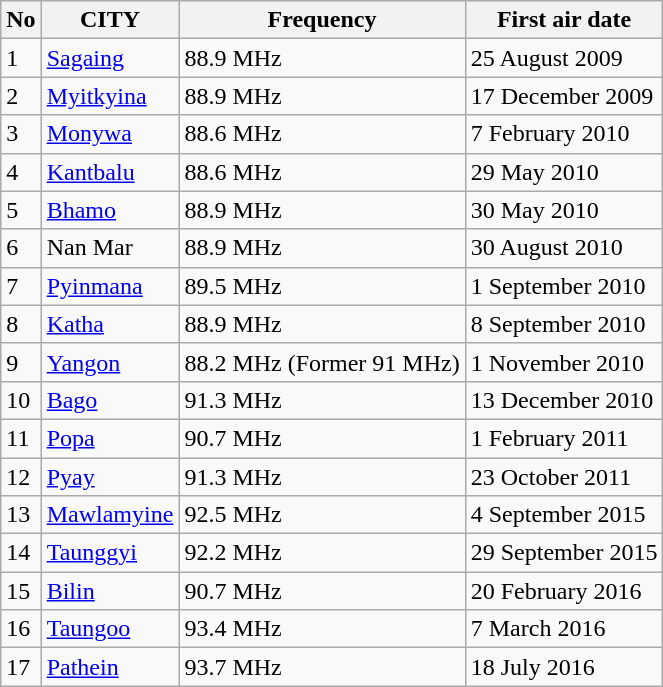<table class="wikitable">
<tr>
<th>No</th>
<th>CITY</th>
<th>Frequency</th>
<th>First air date</th>
</tr>
<tr>
<td>1</td>
<td><a href='#'>Sagaing</a></td>
<td>88.9 MHz</td>
<td>25 August 2009</td>
</tr>
<tr>
<td>2</td>
<td><a href='#'>Myitkyina</a></td>
<td>88.9 MHz</td>
<td>17 December 2009</td>
</tr>
<tr>
<td>3</td>
<td><a href='#'>Monywa</a></td>
<td>88.6 MHz</td>
<td>7 February 2010</td>
</tr>
<tr>
<td>4</td>
<td><a href='#'>Kantbalu</a></td>
<td>88.6 MHz</td>
<td>29 May 2010</td>
</tr>
<tr>
<td>5</td>
<td><a href='#'>Bhamo</a></td>
<td>88.9 MHz</td>
<td>30 May 2010</td>
</tr>
<tr>
<td>6</td>
<td>Nan Mar</td>
<td>88.9 MHz</td>
<td>30 August 2010</td>
</tr>
<tr>
<td>7</td>
<td><a href='#'>Pyinmana</a></td>
<td>89.5 MHz</td>
<td>1 September 2010</td>
</tr>
<tr>
<td>8</td>
<td><a href='#'>Katha</a></td>
<td>88.9 MHz</td>
<td>8 September 2010</td>
</tr>
<tr>
<td>9</td>
<td><a href='#'>Yangon</a></td>
<td>88.2 MHz (Former 91 MHz)</td>
<td>1 November 2010</td>
</tr>
<tr>
<td>10</td>
<td><a href='#'>Bago</a></td>
<td>91.3 MHz</td>
<td>13 December 2010</td>
</tr>
<tr>
<td>11</td>
<td><a href='#'>Popa</a></td>
<td>90.7 MHz</td>
<td>1 February 2011</td>
</tr>
<tr>
<td>12</td>
<td><a href='#'>Pyay</a></td>
<td>91.3 MHz</td>
<td>23 October 2011</td>
</tr>
<tr>
<td>13</td>
<td><a href='#'>Mawlamyine</a></td>
<td>92.5 MHz</td>
<td>4 September 2015</td>
</tr>
<tr>
<td>14</td>
<td><a href='#'>Taunggyi</a></td>
<td>92.2 MHz</td>
<td>29 September 2015</td>
</tr>
<tr>
<td>15</td>
<td><a href='#'>Bilin</a></td>
<td>90.7 MHz</td>
<td>20 February 2016</td>
</tr>
<tr>
<td>16</td>
<td><a href='#'>Taungoo</a></td>
<td>93.4 MHz</td>
<td>7 March 2016</td>
</tr>
<tr>
<td>17</td>
<td><a href='#'>Pathein</a></td>
<td>93.7 MHz</td>
<td>18 July 2016</td>
</tr>
</table>
